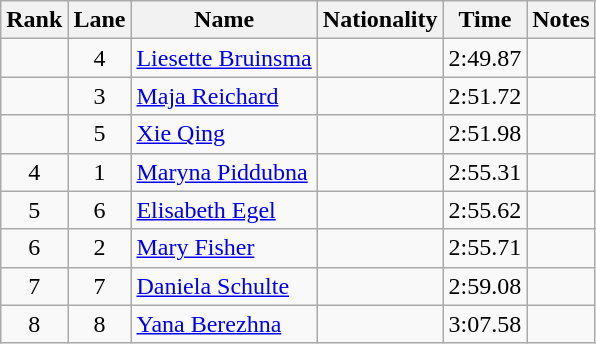<table class="wikitable sortable" style="text-align:center">
<tr>
<th>Rank</th>
<th>Lane</th>
<th>Name</th>
<th>Nationality</th>
<th>Time</th>
<th>Notes</th>
</tr>
<tr>
<td></td>
<td>4</td>
<td style="text-align:left"><a href='#'>Liesette Bruinsma</a></td>
<td style="text-align:left"></td>
<td>2:49.87</td>
<td></td>
</tr>
<tr>
<td></td>
<td>3</td>
<td style="text-align:left"><a href='#'>Maja Reichard</a></td>
<td style="text-align:left"></td>
<td>2:51.72</td>
<td></td>
</tr>
<tr>
<td></td>
<td>5</td>
<td style="text-align:left"><a href='#'>Xie Qing</a></td>
<td style="text-align:left"></td>
<td>2:51.98</td>
<td></td>
</tr>
<tr>
<td>4</td>
<td>1</td>
<td style="text-align:left"><a href='#'>Maryna Piddubna</a></td>
<td style="text-align:left"></td>
<td>2:55.31</td>
<td></td>
</tr>
<tr>
<td>5</td>
<td>6</td>
<td style="text-align:left"><a href='#'>Elisabeth Egel</a></td>
<td style="text-align:left"></td>
<td>2:55.62</td>
<td></td>
</tr>
<tr>
<td>6</td>
<td>2</td>
<td style="text-align:left"><a href='#'>Mary Fisher</a></td>
<td style="text-align:left"></td>
<td>2:55.71</td>
<td></td>
</tr>
<tr>
<td>7</td>
<td>7</td>
<td style="text-align:left"><a href='#'>Daniela Schulte</a></td>
<td style="text-align:left"></td>
<td>2:59.08</td>
<td></td>
</tr>
<tr>
<td>8</td>
<td>8</td>
<td style="text-align:left"><a href='#'>Yana Berezhna</a></td>
<td style="text-align:left"></td>
<td>3:07.58</td>
<td></td>
</tr>
</table>
